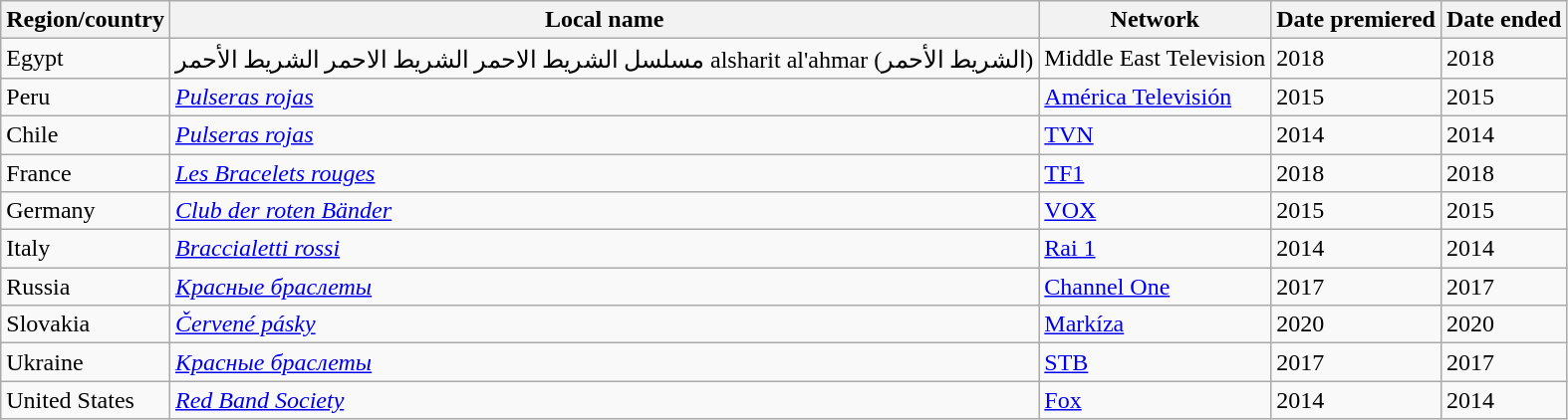<table class="wikitable">
<tr>
<th>Region/country</th>
<th>Local name</th>
<th>Network</th>
<th>Date premiered</th>
<th>Date ended</th>
</tr>
<tr>
<td>Egypt</td>
<td>مسلسل الشريط الاحمر الشريط الاحمر الشريط الأحمر alsharit al'ahmar (الشريط الأحمر)</td>
<td>Middle East Television</td>
<td>2018</td>
<td>2018</td>
</tr>
<tr>
<td>Peru</td>
<td><em><a href='#'>Pulseras rojas</a></em></td>
<td><a href='#'>América Televisión</a></td>
<td>2015</td>
<td>2015</td>
</tr>
<tr>
<td>Chile</td>
<td><em><a href='#'>Pulseras rojas</a></em></td>
<td><a href='#'>TVN</a></td>
<td>2014</td>
<td>2014</td>
</tr>
<tr>
<td>France</td>
<td><em><a href='#'>Les Bracelets rouges</a></em></td>
<td><a href='#'>TF1</a></td>
<td>2018</td>
<td>2018</td>
</tr>
<tr>
<td>Germany</td>
<td><em><a href='#'>Club der roten Bänder</a></em></td>
<td><a href='#'>VOX</a></td>
<td>2015</td>
<td>2015</td>
</tr>
<tr>
<td>Italy</td>
<td><em><a href='#'>Braccialetti rossi</a></em></td>
<td><a href='#'>Rai 1</a></td>
<td>2014</td>
<td>2014</td>
</tr>
<tr>
<td>Russia</td>
<td><em><a href='#'>Красные браслеты</a></em></td>
<td><a href='#'>Channel One</a></td>
<td>2017</td>
<td>2017</td>
</tr>
<tr>
<td>Slovakia</td>
<td><em><a href='#'>Červené pásky</a></em></td>
<td><a href='#'>Markíza</a></td>
<td>2020</td>
<td>2020</td>
</tr>
<tr>
<td>Ukraine</td>
<td><em><a href='#'>Красные браслеты</a></em></td>
<td><a href='#'>STB</a></td>
<td>2017</td>
<td>2017</td>
</tr>
<tr>
<td>United States</td>
<td><em><a href='#'>Red Band Society</a></em></td>
<td><a href='#'>Fox</a></td>
<td>2014</td>
<td>2014</td>
</tr>
</table>
